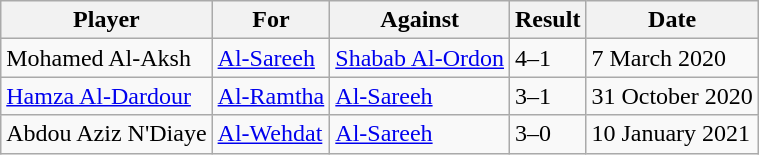<table class="wikitable">
<tr>
<th>Player</th>
<th>For</th>
<th>Against</th>
<th style="text-align:center;">Result</th>
<th>Date</th>
</tr>
<tr>
<td> Mohamed Al-Aksh</td>
<td><a href='#'>Al-Sareeh</a></td>
<td><a href='#'>Shabab Al-Ordon</a></td>
<td>4–1</td>
<td>7 March 2020</td>
</tr>
<tr>
<td> <a href='#'>Hamza Al-Dardour</a></td>
<td><a href='#'>Al-Ramtha</a></td>
<td><a href='#'>Al-Sareeh</a></td>
<td>3–1</td>
<td>31 October 2020</td>
</tr>
<tr>
<td> Abdou Aziz N'Diaye</td>
<td><a href='#'>Al-Wehdat</a></td>
<td><a href='#'>Al-Sareeh</a></td>
<td>3–0</td>
<td>10 January 2021</td>
</tr>
</table>
